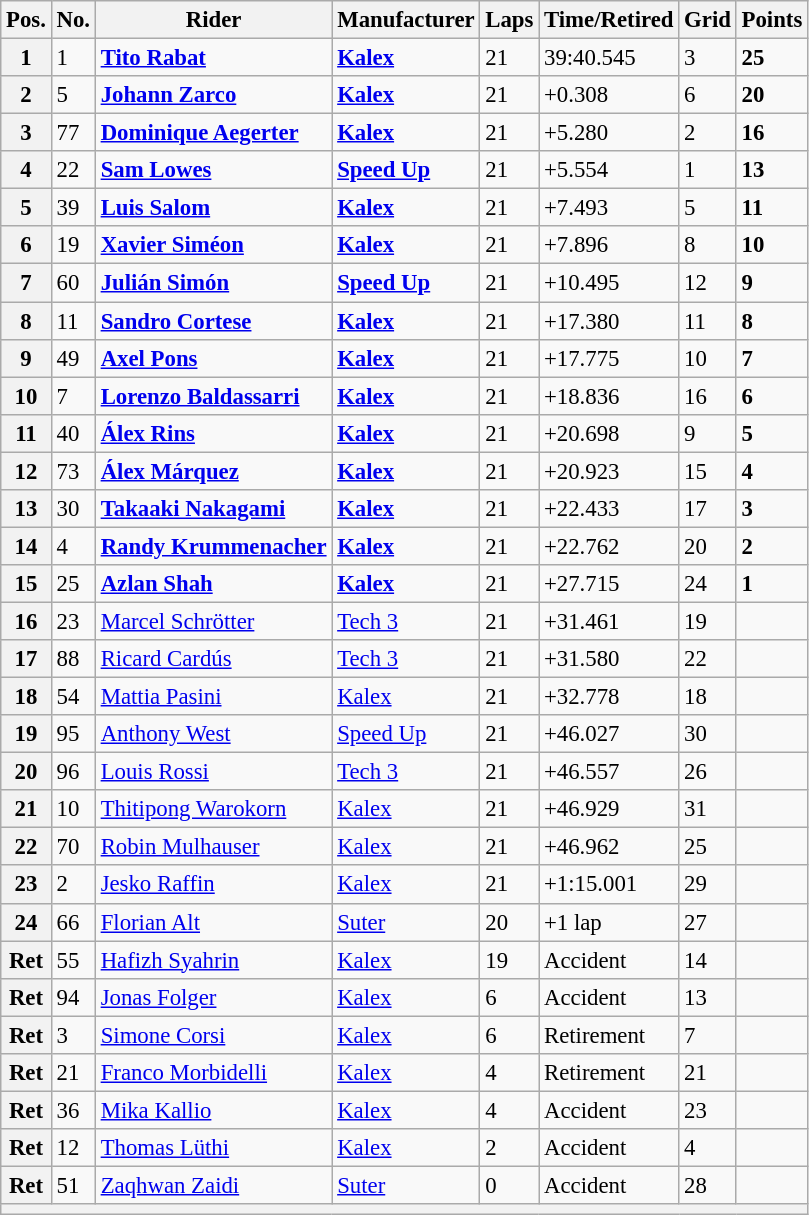<table class="wikitable" style="font-size: 95%;">
<tr>
<th>Pos.</th>
<th>No.</th>
<th>Rider</th>
<th>Manufacturer</th>
<th>Laps</th>
<th>Time/Retired</th>
<th>Grid</th>
<th>Points</th>
</tr>
<tr>
<th>1</th>
<td>1</td>
<td> <strong><a href='#'>Tito Rabat</a></strong></td>
<td><strong><a href='#'>Kalex</a></strong></td>
<td>21</td>
<td>39:40.545</td>
<td>3</td>
<td><strong>25</strong></td>
</tr>
<tr>
<th>2</th>
<td>5</td>
<td> <strong><a href='#'>Johann Zarco</a></strong></td>
<td><strong><a href='#'>Kalex</a></strong></td>
<td>21</td>
<td>+0.308</td>
<td>6</td>
<td><strong>20</strong></td>
</tr>
<tr>
<th>3</th>
<td>77</td>
<td> <strong><a href='#'>Dominique Aegerter</a></strong></td>
<td><strong><a href='#'>Kalex</a></strong></td>
<td>21</td>
<td>+5.280</td>
<td>2</td>
<td><strong>16</strong></td>
</tr>
<tr>
<th>4</th>
<td>22</td>
<td> <strong><a href='#'>Sam Lowes</a></strong></td>
<td><strong><a href='#'>Speed Up</a></strong></td>
<td>21</td>
<td>+5.554</td>
<td>1</td>
<td><strong>13</strong></td>
</tr>
<tr>
<th>5</th>
<td>39</td>
<td> <strong><a href='#'>Luis Salom</a></strong></td>
<td><strong><a href='#'>Kalex</a></strong></td>
<td>21</td>
<td>+7.493</td>
<td>5</td>
<td><strong>11</strong></td>
</tr>
<tr>
<th>6</th>
<td>19</td>
<td> <strong><a href='#'>Xavier Siméon</a></strong></td>
<td><strong><a href='#'>Kalex</a></strong></td>
<td>21</td>
<td>+7.896</td>
<td>8</td>
<td><strong>10</strong></td>
</tr>
<tr>
<th>7</th>
<td>60</td>
<td> <strong><a href='#'>Julián Simón</a></strong></td>
<td><strong><a href='#'>Speed Up</a></strong></td>
<td>21</td>
<td>+10.495</td>
<td>12</td>
<td><strong>9</strong></td>
</tr>
<tr>
<th>8</th>
<td>11</td>
<td> <strong><a href='#'>Sandro Cortese</a></strong></td>
<td><strong><a href='#'>Kalex</a></strong></td>
<td>21</td>
<td>+17.380</td>
<td>11</td>
<td><strong>8</strong></td>
</tr>
<tr>
<th>9</th>
<td>49</td>
<td> <strong><a href='#'>Axel Pons</a></strong></td>
<td><strong><a href='#'>Kalex</a></strong></td>
<td>21</td>
<td>+17.775</td>
<td>10</td>
<td><strong>7</strong></td>
</tr>
<tr>
<th>10</th>
<td>7</td>
<td> <strong><a href='#'>Lorenzo Baldassarri</a></strong></td>
<td><strong><a href='#'>Kalex</a></strong></td>
<td>21</td>
<td>+18.836</td>
<td>16</td>
<td><strong>6</strong></td>
</tr>
<tr>
<th>11</th>
<td>40</td>
<td> <strong><a href='#'>Álex Rins</a></strong></td>
<td><strong><a href='#'>Kalex</a></strong></td>
<td>21</td>
<td>+20.698</td>
<td>9</td>
<td><strong>5</strong></td>
</tr>
<tr>
<th>12</th>
<td>73</td>
<td> <strong><a href='#'>Álex Márquez</a></strong></td>
<td><strong><a href='#'>Kalex</a></strong></td>
<td>21</td>
<td>+20.923</td>
<td>15</td>
<td><strong>4</strong></td>
</tr>
<tr>
<th>13</th>
<td>30</td>
<td> <strong><a href='#'>Takaaki Nakagami</a></strong></td>
<td><strong><a href='#'>Kalex</a></strong></td>
<td>21</td>
<td>+22.433</td>
<td>17</td>
<td><strong>3</strong></td>
</tr>
<tr>
<th>14</th>
<td>4</td>
<td> <strong><a href='#'>Randy Krummenacher</a></strong></td>
<td><strong><a href='#'>Kalex</a></strong></td>
<td>21</td>
<td>+22.762</td>
<td>20</td>
<td><strong>2</strong></td>
</tr>
<tr>
<th>15</th>
<td>25</td>
<td> <strong><a href='#'>Azlan Shah</a></strong></td>
<td><strong><a href='#'>Kalex</a></strong></td>
<td>21</td>
<td>+27.715</td>
<td>24</td>
<td><strong>1</strong></td>
</tr>
<tr>
<th>16</th>
<td>23</td>
<td> <a href='#'>Marcel Schrötter</a></td>
<td><a href='#'>Tech 3</a></td>
<td>21</td>
<td>+31.461</td>
<td>19</td>
<td></td>
</tr>
<tr>
<th>17</th>
<td>88</td>
<td> <a href='#'>Ricard Cardús</a></td>
<td><a href='#'>Tech 3</a></td>
<td>21</td>
<td>+31.580</td>
<td>22</td>
<td></td>
</tr>
<tr>
<th>18</th>
<td>54</td>
<td> <a href='#'>Mattia Pasini</a></td>
<td><a href='#'>Kalex</a></td>
<td>21</td>
<td>+32.778</td>
<td>18</td>
<td></td>
</tr>
<tr>
<th>19</th>
<td>95</td>
<td> <a href='#'>Anthony West</a></td>
<td><a href='#'>Speed Up</a></td>
<td>21</td>
<td>+46.027</td>
<td>30</td>
<td></td>
</tr>
<tr>
<th>20</th>
<td>96</td>
<td> <a href='#'>Louis Rossi</a></td>
<td><a href='#'>Tech 3</a></td>
<td>21</td>
<td>+46.557</td>
<td>26</td>
<td></td>
</tr>
<tr>
<th>21</th>
<td>10</td>
<td> <a href='#'>Thitipong Warokorn</a></td>
<td><a href='#'>Kalex</a></td>
<td>21</td>
<td>+46.929</td>
<td>31</td>
<td></td>
</tr>
<tr>
<th>22</th>
<td>70</td>
<td> <a href='#'>Robin Mulhauser</a></td>
<td><a href='#'>Kalex</a></td>
<td>21</td>
<td>+46.962</td>
<td>25</td>
<td></td>
</tr>
<tr>
<th>23</th>
<td>2</td>
<td> <a href='#'>Jesko Raffin</a></td>
<td><a href='#'>Kalex</a></td>
<td>21</td>
<td>+1:15.001</td>
<td>29</td>
<td></td>
</tr>
<tr>
<th>24</th>
<td>66</td>
<td> <a href='#'>Florian Alt</a></td>
<td><a href='#'>Suter</a></td>
<td>20</td>
<td>+1 lap</td>
<td>27</td>
<td></td>
</tr>
<tr>
<th>Ret</th>
<td>55</td>
<td> <a href='#'>Hafizh Syahrin</a></td>
<td><a href='#'>Kalex</a></td>
<td>19</td>
<td>Accident</td>
<td>14</td>
<td></td>
</tr>
<tr>
<th>Ret</th>
<td>94</td>
<td> <a href='#'>Jonas Folger</a></td>
<td><a href='#'>Kalex</a></td>
<td>6</td>
<td>Accident</td>
<td>13</td>
<td></td>
</tr>
<tr>
<th>Ret</th>
<td>3</td>
<td> <a href='#'>Simone Corsi</a></td>
<td><a href='#'>Kalex</a></td>
<td>6</td>
<td>Retirement</td>
<td>7</td>
<td></td>
</tr>
<tr>
<th>Ret</th>
<td>21</td>
<td> <a href='#'>Franco Morbidelli</a></td>
<td><a href='#'>Kalex</a></td>
<td>4</td>
<td>Retirement</td>
<td>21</td>
<td></td>
</tr>
<tr>
<th>Ret</th>
<td>36</td>
<td> <a href='#'>Mika Kallio</a></td>
<td><a href='#'>Kalex</a></td>
<td>4</td>
<td>Accident</td>
<td>23</td>
<td></td>
</tr>
<tr>
<th>Ret</th>
<td>12</td>
<td> <a href='#'>Thomas Lüthi</a></td>
<td><a href='#'>Kalex</a></td>
<td>2</td>
<td>Accident</td>
<td>4</td>
<td></td>
</tr>
<tr>
<th>Ret</th>
<td>51</td>
<td> <a href='#'>Zaqhwan Zaidi</a></td>
<td><a href='#'>Suter</a></td>
<td>0</td>
<td>Accident</td>
<td>28</td>
<td></td>
</tr>
<tr>
<th colspan=8></th>
</tr>
</table>
